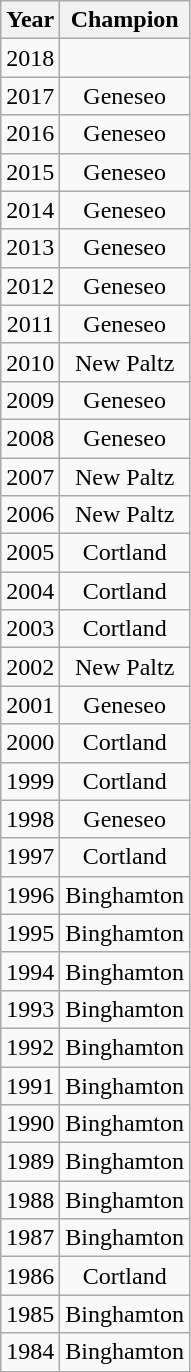<table class="wikitable" style="text-align:center" cellpadding=2 cellspacing=2>
<tr>
<th>Year</th>
<th>Champion</th>
</tr>
<tr>
<td>2018</td>
<td></td>
</tr>
<tr>
<td>2017</td>
<td>Geneseo</td>
</tr>
<tr>
<td>2016</td>
<td>Geneseo</td>
</tr>
<tr>
<td>2015</td>
<td>Geneseo</td>
</tr>
<tr>
<td>2014</td>
<td>Geneseo</td>
</tr>
<tr>
<td>2013</td>
<td>Geneseo</td>
</tr>
<tr>
<td>2012</td>
<td>Geneseo</td>
</tr>
<tr>
<td>2011</td>
<td>Geneseo</td>
</tr>
<tr>
<td>2010</td>
<td>New Paltz</td>
</tr>
<tr>
<td>2009</td>
<td>Geneseo</td>
</tr>
<tr>
<td>2008</td>
<td>Geneseo</td>
</tr>
<tr>
<td>2007</td>
<td>New Paltz</td>
</tr>
<tr>
<td>2006</td>
<td>New Paltz</td>
</tr>
<tr>
<td>2005</td>
<td>Cortland</td>
</tr>
<tr>
<td>2004</td>
<td>Cortland</td>
</tr>
<tr>
<td>2003</td>
<td>Cortland</td>
</tr>
<tr>
<td>2002</td>
<td>New Paltz</td>
</tr>
<tr>
<td>2001</td>
<td>Geneseo</td>
</tr>
<tr>
<td>2000</td>
<td>Cortland</td>
</tr>
<tr>
<td>1999</td>
<td>Cortland</td>
</tr>
<tr>
<td>1998</td>
<td>Geneseo</td>
</tr>
<tr>
<td>1997</td>
<td>Cortland</td>
</tr>
<tr>
<td>1996</td>
<td>Binghamton</td>
</tr>
<tr>
<td>1995</td>
<td>Binghamton</td>
</tr>
<tr>
<td>1994</td>
<td>Binghamton</td>
</tr>
<tr>
<td>1993</td>
<td>Binghamton</td>
</tr>
<tr>
<td>1992</td>
<td>Binghamton</td>
</tr>
<tr>
<td>1991</td>
<td>Binghamton</td>
</tr>
<tr>
<td>1990</td>
<td>Binghamton</td>
</tr>
<tr>
<td>1989</td>
<td>Binghamton</td>
</tr>
<tr>
<td>1988</td>
<td>Binghamton</td>
</tr>
<tr>
<td>1987</td>
<td>Binghamton</td>
</tr>
<tr>
<td>1986</td>
<td>Cortland</td>
</tr>
<tr>
<td>1985</td>
<td>Binghamton</td>
</tr>
<tr>
<td>1984</td>
<td>Binghamton</td>
</tr>
<tr>
</tr>
</table>
